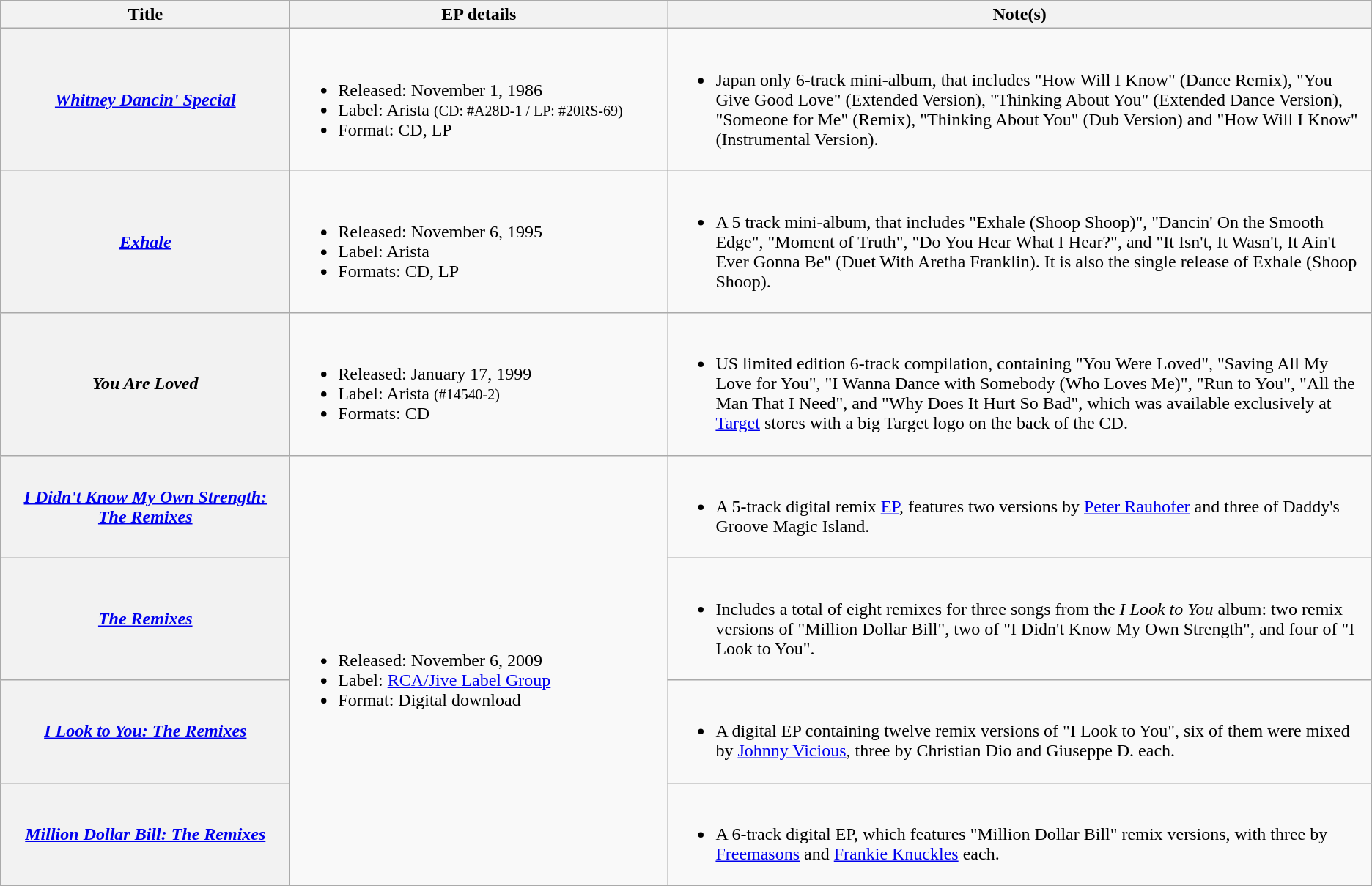<table class="wikitable plainrowheaders">
<tr>
<th scope="col" style="width:16em;">Title</th>
<th scope="col" style="width:21em;">EP details</th>
<th scope="col">Note(s)</th>
</tr>
<tr>
<th scope="row"><em><a href='#'>Whitney Dancin' Special</a></em></th>
<td><br><ul><li>Released: November 1, 1986</li><li>Label: Arista <small>(CD: #A28D-1 / LP: #20RS-69)</small></li><li>Format: CD, LP</li></ul></td>
<td><br><ul><li>Japan only 6-track mini-album, that includes "How Will I Know" (Dance Remix), "You Give Good Love" (Extended Version), "Thinking About You" (Extended Dance Version), "Someone for Me" (Remix), "Thinking About You" (Dub Version) and "How Will I Know" (Instrumental Version).</li></ul></td>
</tr>
<tr>
<th scope="row"><em><a href='#'>Exhale</a></em></th>
<td><br><ul><li>Released: November 6, 1995</li><li>Label: Arista</li><li>Formats: CD, LP</li></ul></td>
<td><br><ul><li>A 5 track mini-album, that includes "Exhale (Shoop Shoop)", "Dancin' On the Smooth Edge", "Moment of Truth", "Do You Hear What I Hear?", and "It Isn't, It Wasn't, It Ain't Ever Gonna Be" (Duet With Aretha Franklin). It is also the single release of Exhale (Shoop Shoop).</li></ul></td>
</tr>
<tr>
<th scope="row"><em>You Are Loved</em></th>
<td><br><ul><li>Released: January 17, 1999</li><li>Label: Arista <small>(#14540-2)</small></li><li>Formats: CD</li></ul></td>
<td><br><ul><li>US limited edition 6-track compilation, containing "You Were Loved", "Saving All My Love for You", "I Wanna Dance with Somebody (Who Loves Me)", "Run to You", "All the Man That I Need", and "Why Does It Hurt So Bad", which was available exclusively at <a href='#'>Target</a> stores with a big Target logo on the back of the CD.</li></ul></td>
</tr>
<tr>
<th scope="row"><em><a href='#'>I Didn't Know My Own Strength:<br>The Remixes</a></em></th>
<td rowspan="4"><br><ul><li>Released: November 6, 2009</li><li>Label: <a href='#'>RCA/Jive Label Group</a></li><li>Format: Digital download</li></ul></td>
<td><br><ul><li>A 5-track digital remix <a href='#'>EP</a>, features two versions by <a href='#'>Peter Rauhofer</a> and three of Daddy's Groove Magic Island.</li></ul></td>
</tr>
<tr>
<th scope="row"><em><a href='#'>The Remixes</a></em></th>
<td><br><ul><li>Includes a total of eight remixes for three songs from the <em>I Look to You</em> album: two remix versions of "Million Dollar Bill", two of "I Didn't Know My Own Strength", and four of "I Look to You".</li></ul></td>
</tr>
<tr>
<th scope="row"><em><a href='#'>I Look to You: The Remixes</a></em></th>
<td><br><ul><li>A digital EP containing twelve remix versions of "I Look to You", six of them were mixed by <a href='#'>Johnny Vicious</a>, three by Christian Dio and Giuseppe D. each.</li></ul></td>
</tr>
<tr>
<th scope="row"><em><a href='#'>Million Dollar Bill: The Remixes</a></em></th>
<td><br><ul><li>A 6-track digital EP, which features "Million Dollar Bill" remix versions, with three by <a href='#'>Freemasons</a> and <a href='#'>Frankie Knuckles</a> each.</li></ul></td>
</tr>
</table>
